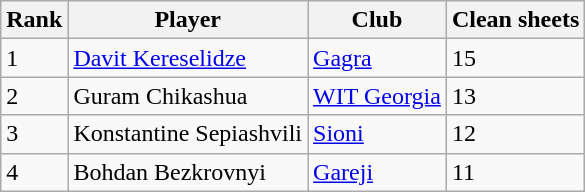<table class="wikitable" style="text-align:left">
<tr>
<th>Rank</th>
<th>Player</th>
<th>Club</th>
<th>Clean sheets</th>
</tr>
<tr>
<td>1</td>
<td> <a href='#'>Davit Kereselidze</a></td>
<td><a href='#'>Gagra</a></td>
<td>15</td>
</tr>
<tr>
<td>2</td>
<td> Guram Chikashua</td>
<td><a href='#'>WIT Georgia</a></td>
<td>13</td>
</tr>
<tr>
<td>3</td>
<td> Konstantine Sepiashvili</td>
<td><a href='#'>Sioni</a></td>
<td>12</td>
</tr>
<tr>
<td>4</td>
<td> Bohdan Bezkrovnyi</td>
<td><a href='#'>Gareji</a></td>
<td>11</td>
</tr>
</table>
